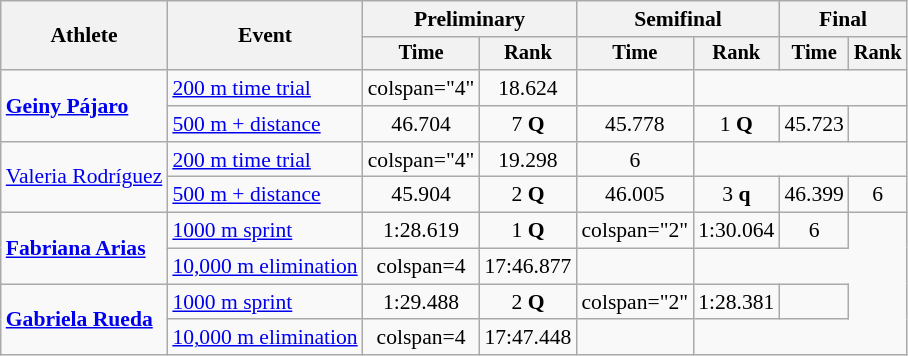<table class=wikitable style=font-size:90%;text-align:center>
<tr>
<th rowspan=2>Athlete</th>
<th rowspan=2>Event</th>
<th colspan=2>Preliminary</th>
<th colspan=2>Semifinal</th>
<th colspan=2>Final</th>
</tr>
<tr style=font-size:95%>
<th>Time</th>
<th>Rank</th>
<th>Time</th>
<th>Rank</th>
<th>Time</th>
<th>Rank</th>
</tr>
<tr>
<td rowspan=2 align=left><strong><a href='#'>Geiny Pájaro</a></strong></td>
<td align=left><a href='#'>200 m time trial</a></td>
<td>colspan="4" </td>
<td>18.624</td>
<td></td>
</tr>
<tr>
<td align=left><a href='#'>500 m + distance</a></td>
<td>46.704</td>
<td>7 <strong>Q</strong></td>
<td>45.778</td>
<td>1 <strong>Q</strong></td>
<td>45.723</td>
<td></td>
</tr>
<tr>
<td rowspan=2 align=left><a href='#'>Valeria Rodríguez</a></td>
<td align=left><a href='#'>200 m time trial</a></td>
<td>colspan="4" </td>
<td>19.298</td>
<td>6</td>
</tr>
<tr>
<td align=left><a href='#'>500 m + distance</a></td>
<td>45.904</td>
<td>2 <strong>Q</strong></td>
<td>46.005</td>
<td>3 <strong>q</strong></td>
<td>46.399</td>
<td>6</td>
</tr>
<tr>
<td rowspan=2 align=left><strong><a href='#'>Fabriana Arias</a></strong></td>
<td align=left><a href='#'>1000 m sprint</a></td>
<td>1:28.619</td>
<td>1 <strong>Q</strong></td>
<td>colspan="2" </td>
<td>1:30.064</td>
<td>6</td>
</tr>
<tr>
<td align=left><a href='#'>10,000 m elimination</a></td>
<td>colspan=4 </td>
<td>17:46.877</td>
<td></td>
</tr>
<tr>
<td rowspan=2 align=left><strong><a href='#'>Gabriela Rueda</a></strong></td>
<td align=left><a href='#'>1000 m sprint</a></td>
<td>1:29.488</td>
<td>2 <strong>Q</strong></td>
<td>colspan="2" </td>
<td>1:28.381</td>
<td></td>
</tr>
<tr>
<td align=left><a href='#'>10,000 m elimination</a></td>
<td>colspan=4 </td>
<td>17:47.448</td>
<td></td>
</tr>
</table>
